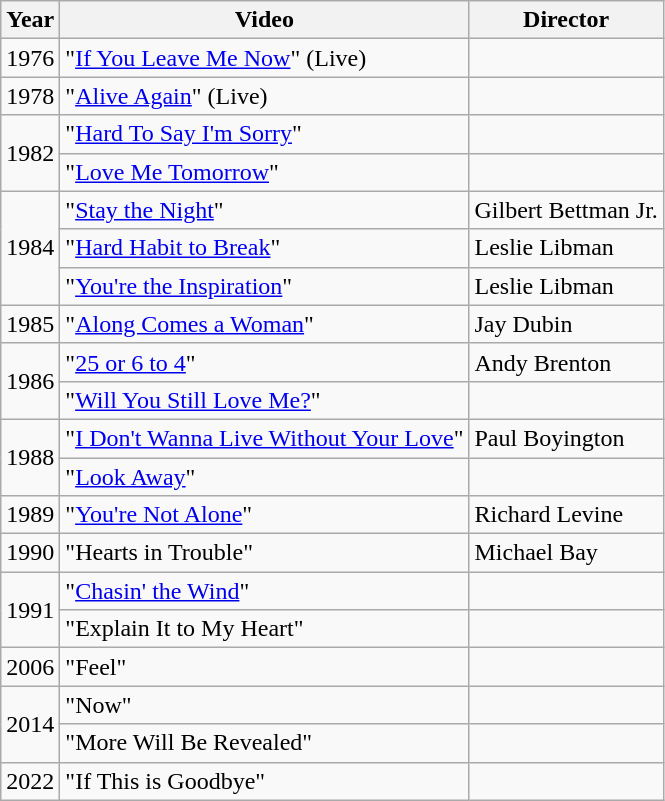<table class="wikitable sortable">
<tr>
<th>Year</th>
<th>Video</th>
<th>Director</th>
</tr>
<tr>
<td>1976</td>
<td>"<a href='#'>If You Leave Me Now</a>" (Live)</td>
<td></td>
</tr>
<tr>
<td>1978</td>
<td>"<a href='#'>Alive Again</a>" (Live)</td>
<td></td>
</tr>
<tr>
<td rowspan="2">1982</td>
<td>"<a href='#'>Hard To Say I'm Sorry</a>"</td>
<td></td>
</tr>
<tr>
<td>"<a href='#'>Love Me Tomorrow</a>"</td>
<td></td>
</tr>
<tr>
<td rowspan="3">1984</td>
<td>"<a href='#'>Stay the Night</a>"</td>
<td>Gilbert Bettman Jr.</td>
</tr>
<tr>
<td>"<a href='#'>Hard Habit to Break</a>"</td>
<td>Leslie Libman</td>
</tr>
<tr>
<td>"<a href='#'>You're the Inspiration</a>"</td>
<td>Leslie Libman</td>
</tr>
<tr>
<td>1985</td>
<td>"<a href='#'>Along Comes a Woman</a>"</td>
<td>Jay Dubin</td>
</tr>
<tr>
<td rowspan="2">1986</td>
<td>"<a href='#'>25 or 6 to 4</a>"</td>
<td>Andy Brenton</td>
</tr>
<tr>
<td>"<a href='#'>Will You Still Love Me?</a>"</td>
<td></td>
</tr>
<tr>
<td rowspan="2">1988</td>
<td>"<a href='#'>I Don't Wanna Live Without Your Love</a>"</td>
<td>Paul Boyington</td>
</tr>
<tr>
<td>"<a href='#'>Look Away</a>"</td>
<td></td>
</tr>
<tr>
<td>1989</td>
<td>"<a href='#'>You're Not Alone</a>"</td>
<td>Richard Levine</td>
</tr>
<tr>
<td>1990</td>
<td>"Hearts in Trouble"</td>
<td>Michael Bay</td>
</tr>
<tr>
<td rowspan="2">1991</td>
<td>"<a href='#'>Chasin' the Wind</a>"</td>
<td></td>
</tr>
<tr>
<td>"Explain It to My Heart"</td>
<td></td>
</tr>
<tr>
<td>2006</td>
<td>"Feel"</td>
<td></td>
</tr>
<tr>
<td rowspan="2">2014</td>
<td>"Now"</td>
<td></td>
</tr>
<tr>
<td>"More Will Be Revealed"</td>
<td></td>
</tr>
<tr>
<td>2022</td>
<td>"If This is Goodbye"</td>
<td></td>
</tr>
</table>
